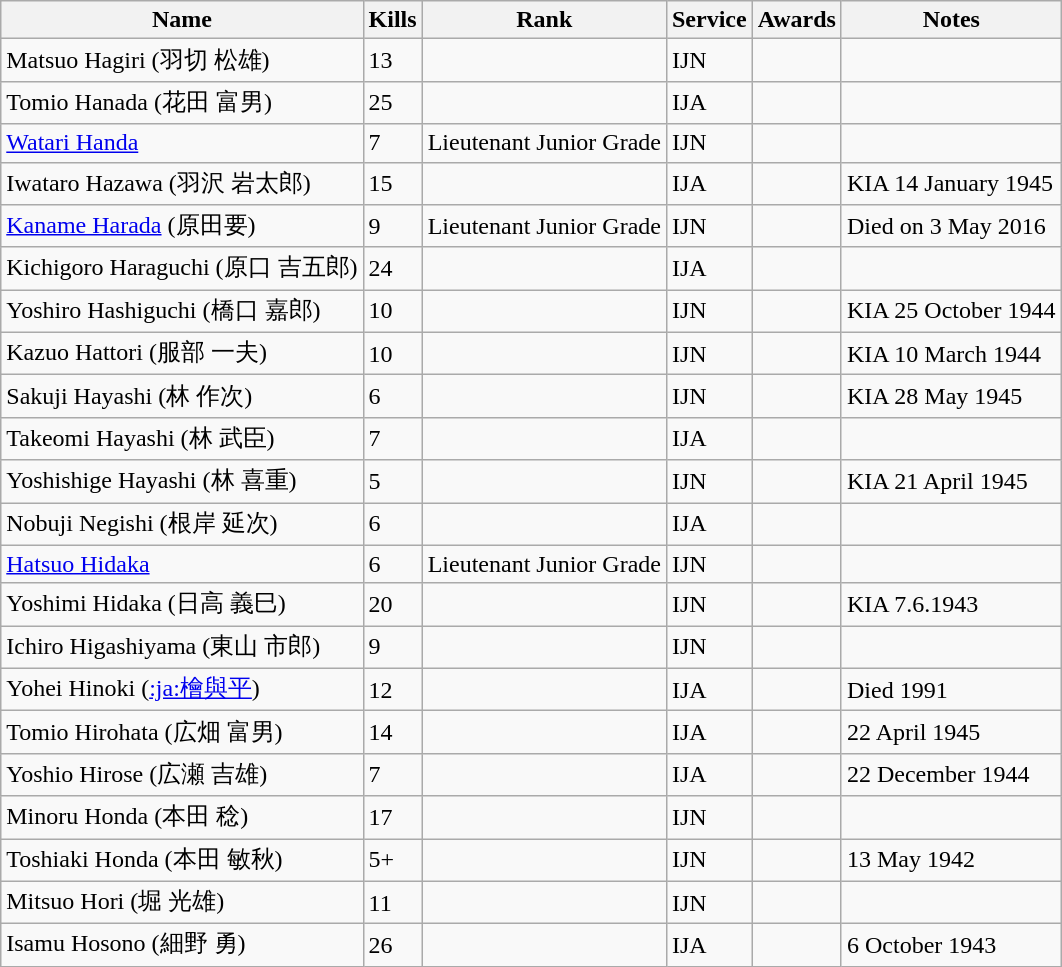<table class=wikitable>
<tr>
<th>Name</th>
<th>Kills</th>
<th>Rank</th>
<th>Service</th>
<th>Awards</th>
<th>Notes</th>
</tr>
<tr>
<td>Matsuo Hagiri (羽切 松雄)</td>
<td>13</td>
<td></td>
<td>IJN</td>
<td></td>
<td></td>
</tr>
<tr>
<td>Tomio Hanada (花田 富男)</td>
<td>25</td>
<td></td>
<td>IJA</td>
<td></td>
<td></td>
</tr>
<tr>
<td><a href='#'>Watari Handa</a></td>
<td>7</td>
<td>Lieutenant Junior Grade</td>
<td>IJN</td>
<td></td>
<td></td>
</tr>
<tr>
<td>Iwataro Hazawa (羽沢 岩太郎)</td>
<td>15</td>
<td></td>
<td>IJA</td>
<td></td>
<td>KIA 14 January 1945</td>
</tr>
<tr>
<td><a href='#'>Kaname Harada</a> (原田要)</td>
<td>9</td>
<td>Lieutenant Junior Grade</td>
<td>IJN</td>
<td></td>
<td>Died on 3 May 2016</td>
</tr>
<tr>
<td>Kichigoro Haraguchi (原口 吉五郎)</td>
<td>24</td>
<td></td>
<td>IJA</td>
<td></td>
<td></td>
</tr>
<tr>
<td>Yoshiro Hashiguchi (橋口 嘉郎)</td>
<td>10</td>
<td></td>
<td>IJN</td>
<td></td>
<td>KIA 25 October 1944</td>
</tr>
<tr>
<td>Kazuo Hattori (服部 一夫)</td>
<td>10</td>
<td></td>
<td>IJN</td>
<td></td>
<td>KIA 10 March 1944</td>
</tr>
<tr>
<td>Sakuji Hayashi (林 作次)</td>
<td>6</td>
<td></td>
<td>IJN</td>
<td></td>
<td>KIA 28 May 1945</td>
</tr>
<tr>
<td>Takeomi Hayashi (林 武臣)</td>
<td>7</td>
<td></td>
<td>IJA</td>
<td></td>
<td></td>
</tr>
<tr>
<td>Yoshishige Hayashi (林 喜重)</td>
<td>5</td>
<td></td>
<td>IJN</td>
<td></td>
<td>KIA 21 April 1945</td>
</tr>
<tr>
<td>Nobuji Negishi (根岸 延次)</td>
<td>6</td>
<td></td>
<td>IJA</td>
<td></td>
<td></td>
</tr>
<tr>
<td><a href='#'>Hatsuo Hidaka</a></td>
<td>6</td>
<td>Lieutenant Junior Grade</td>
<td>IJN</td>
<td></td>
<td></td>
</tr>
<tr>
<td>Yoshimi Hidaka (日高 義巳)</td>
<td>20</td>
<td></td>
<td>IJN</td>
<td></td>
<td>KIA 7.6.1943</td>
</tr>
<tr>
<td>Ichiro Higashiyama (東山 市郎)</td>
<td>9</td>
<td></td>
<td>IJN</td>
<td></td>
<td></td>
</tr>
<tr>
<td>Yohei Hinoki (<a href='#'>:ja:檜與平</a>) </td>
<td>12</td>
<td></td>
<td>IJA</td>
<td></td>
<td>Died 1991</td>
</tr>
<tr>
<td>Tomio Hirohata (広畑 富男)</td>
<td>14</td>
<td></td>
<td>IJA</td>
<td></td>
<td>22 April 1945</td>
</tr>
<tr>
<td>Yoshio Hirose (広瀬 吉雄)</td>
<td>7</td>
<td></td>
<td>IJA</td>
<td></td>
<td>22 December 1944</td>
</tr>
<tr>
<td>Minoru Honda (本田 稔) </td>
<td>17</td>
<td></td>
<td>IJN</td>
<td></td>
<td></td>
</tr>
<tr>
<td>Toshiaki Honda (本田 敏秋)</td>
<td>5+</td>
<td></td>
<td>IJN</td>
<td></td>
<td>13 May 1942</td>
</tr>
<tr>
<td>Mitsuo Hori (堀 光雄)</td>
<td>11</td>
<td></td>
<td>IJN</td>
<td></td>
<td></td>
</tr>
<tr>
<td>Isamu Hosono (細野 勇)</td>
<td>26</td>
<td></td>
<td>IJA</td>
<td></td>
<td>6 October 1943</td>
</tr>
</table>
